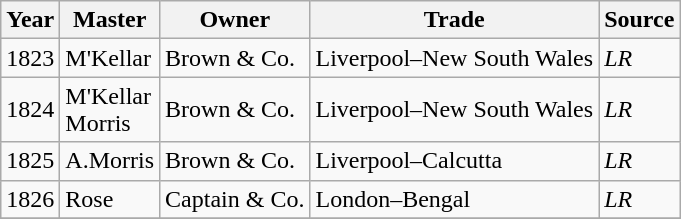<table class=" wikitable">
<tr>
<th>Year</th>
<th>Master</th>
<th>Owner</th>
<th>Trade</th>
<th>Source</th>
</tr>
<tr>
<td>1823</td>
<td>M'Kellar</td>
<td>Brown & Co.</td>
<td>Liverpool–New South Wales</td>
<td><em>LR</em></td>
</tr>
<tr>
<td>1824</td>
<td>M'Kellar<br>Morris</td>
<td>Brown & Co.</td>
<td>Liverpool–New South Wales</td>
<td><em>LR</em></td>
</tr>
<tr>
<td>1825</td>
<td>A.Morris</td>
<td>Brown & Co.</td>
<td>Liverpool–Calcutta</td>
<td><em>LR</em></td>
</tr>
<tr>
<td>1826</td>
<td>Rose</td>
<td>Captain & Co.</td>
<td>London–Bengal</td>
<td><em>LR</em></td>
</tr>
<tr>
</tr>
</table>
